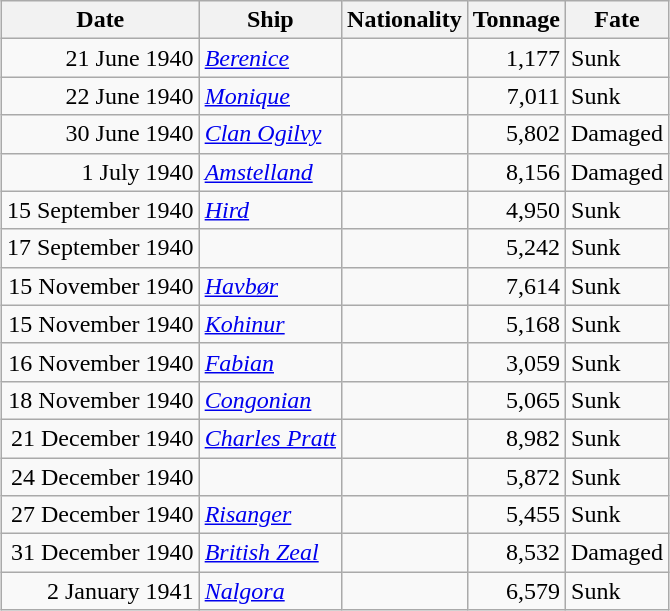<table class="wikitable sortable" style="margin: 1em auto 1em auto;"|->
<tr>
<th>Date</th>
<th>Ship</th>
<th>Nationality</th>
<th>Tonnage</th>
<th>Fate</th>
</tr>
<tr>
<td align="right">21 June 1940</td>
<td align="left"><a href='#'><em>Berenice</em></a></td>
<td align="left"></td>
<td align="right">1,177</td>
<td align="left">Sunk</td>
</tr>
<tr>
<td align="right">22 June 1940</td>
<td align="left"><a href='#'><em>Monique</em></a></td>
<td align="left"></td>
<td align="right">7,011</td>
<td align="left">Sunk</td>
</tr>
<tr>
<td align="right">30 June 1940</td>
<td align="left"><a href='#'><em>Clan Ogilvy</em></a></td>
<td align="left"></td>
<td align="right">5,802</td>
<td align="left">Damaged</td>
</tr>
<tr>
<td align="right">1 July 1940</td>
<td align="left"><a href='#'><em>Amstelland</em></a></td>
<td align="left"></td>
<td align="right">8,156</td>
<td align="left">Damaged</td>
</tr>
<tr>
<td align="right">15 September 1940</td>
<td align="left"><a href='#'><em>Hird</em></a></td>
<td align="left"></td>
<td align="right">4,950</td>
<td align="left">Sunk</td>
</tr>
<tr>
<td align="right">17 September 1940</td>
<td></td>
<td align="left"></td>
<td align="right">5,242</td>
<td align="left">Sunk</td>
</tr>
<tr>
<td align="right">15 November 1940</td>
<td align="left"><a href='#'><em>Havbør</em></a></td>
<td align="left"></td>
<td align="right">7,614</td>
<td align="left">Sunk</td>
</tr>
<tr>
<td align="right">15 November 1940</td>
<td align="left"><a href='#'><em>Kohinur</em></a></td>
<td align="left"></td>
<td align="right">5,168</td>
<td align="left">Sunk</td>
</tr>
<tr>
<td align="right">16 November 1940</td>
<td align="left"><a href='#'><em>Fabian</em></a></td>
<td align="left"></td>
<td align="right">3,059</td>
<td align="left">Sunk</td>
</tr>
<tr>
<td align="right">18 November 1940</td>
<td align="left"><a href='#'><em>Congonian</em></a></td>
<td align="left"></td>
<td align="right">5,065</td>
<td align="left">Sunk</td>
</tr>
<tr>
<td align="right">21 December 1940</td>
<td align="left"><a href='#'><em>Charles Pratt</em></a></td>
<td align="left"></td>
<td align="right">8,982</td>
<td align="left">Sunk</td>
</tr>
<tr>
<td align="right">24 December 1940</td>
<td align="left"></td>
<td align="left"></td>
<td align="right">5,872</td>
<td align="left">Sunk</td>
</tr>
<tr>
<td align="right">27 December 1940</td>
<td align="left"><a href='#'><em>Risanger</em></a></td>
<td align="left"></td>
<td align="right">5,455</td>
<td align="left">Sunk</td>
</tr>
<tr>
<td align="right">31 December 1940</td>
<td align="left"><a href='#'><em>British Zeal</em></a></td>
<td align="left"></td>
<td align="right">8,532</td>
<td align="left">Damaged</td>
</tr>
<tr>
<td align="right">2 January 1941</td>
<td align="left"><a href='#'><em>Nalgora</em></a></td>
<td align="left"></td>
<td align="right">6,579</td>
<td align="left">Sunk</td>
</tr>
</table>
